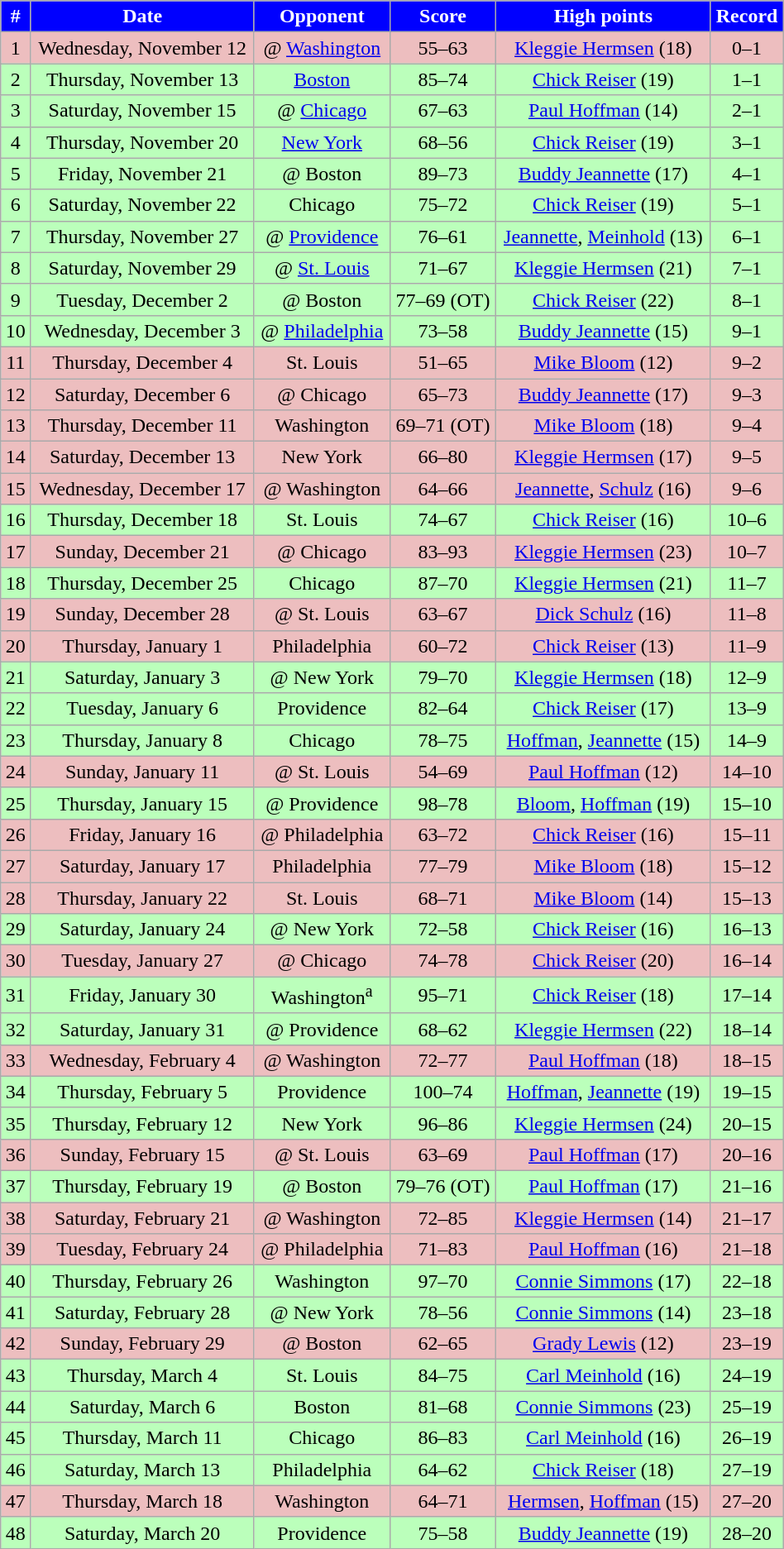<table class="wikitable" width="50%">
<tr align="center"  style="background:#0000FF;color:white;">
<td><strong>#</strong></td>
<td><strong>Date</strong></td>
<td><strong>Opponent</strong></td>
<td><strong>Score</strong></td>
<td><strong>High points</strong></td>
<td><strong>Record</strong></td>
</tr>
<tr align="center" bgcolor="edbebf">
<td>1</td>
<td>Wednesday, November 12</td>
<td>@ <a href='#'>Washington</a></td>
<td>55–63</td>
<td><a href='#'>Kleggie Hermsen</a> (18)</td>
<td>0–1</td>
</tr>
<tr align="center" bgcolor="bbffbb">
<td>2</td>
<td>Thursday, November 13</td>
<td><a href='#'>Boston</a></td>
<td>85–74</td>
<td><a href='#'>Chick Reiser</a> (19)</td>
<td>1–1</td>
</tr>
<tr align="center" bgcolor="bbffbb">
<td>3</td>
<td>Saturday, November 15</td>
<td>@ <a href='#'>Chicago</a></td>
<td>67–63</td>
<td><a href='#'>Paul Hoffman</a> (14)</td>
<td>2–1</td>
</tr>
<tr align="center" bgcolor="bbffbb">
<td>4</td>
<td>Thursday, November 20</td>
<td><a href='#'>New York</a></td>
<td>68–56</td>
<td><a href='#'>Chick Reiser</a> (19)</td>
<td>3–1</td>
</tr>
<tr align="center" bgcolor="bbffbb">
<td>5</td>
<td>Friday, November 21</td>
<td>@ Boston</td>
<td>89–73</td>
<td><a href='#'>Buddy Jeannette</a> (17)</td>
<td>4–1</td>
</tr>
<tr align="center" bgcolor="bbffbb">
<td>6</td>
<td>Saturday, November 22</td>
<td>Chicago</td>
<td>75–72</td>
<td><a href='#'>Chick Reiser</a> (19)</td>
<td>5–1</td>
</tr>
<tr align="center" bgcolor="bbffbb">
<td>7</td>
<td>Thursday, November 27</td>
<td>@ <a href='#'>Providence</a></td>
<td>76–61</td>
<td><a href='#'>Jeannette</a>, <a href='#'>Meinhold</a> (13)</td>
<td>6–1</td>
</tr>
<tr align="center" bgcolor="bbffbb">
<td>8</td>
<td>Saturday, November 29</td>
<td>@ <a href='#'>St. Louis</a></td>
<td>71–67</td>
<td><a href='#'>Kleggie Hermsen</a> (21)</td>
<td>7–1</td>
</tr>
<tr align="center" bgcolor="bbffbb">
<td>9</td>
<td>Tuesday, December 2</td>
<td>@ Boston</td>
<td>77–69 (OT)</td>
<td><a href='#'>Chick Reiser</a> (22)</td>
<td>8–1</td>
</tr>
<tr align="center" bgcolor="bbffbb">
<td>10</td>
<td>Wednesday, December 3</td>
<td>@ <a href='#'>Philadelphia</a></td>
<td>73–58</td>
<td><a href='#'>Buddy Jeannette</a> (15)</td>
<td>9–1</td>
</tr>
<tr align="center" bgcolor="edbebf">
<td>11</td>
<td>Thursday, December 4</td>
<td>St. Louis</td>
<td>51–65</td>
<td><a href='#'>Mike Bloom</a> (12)</td>
<td>9–2</td>
</tr>
<tr align="center" bgcolor="edbebf">
<td>12</td>
<td>Saturday, December 6</td>
<td>@ Chicago</td>
<td>65–73</td>
<td><a href='#'>Buddy Jeannette</a> (17)</td>
<td>9–3</td>
</tr>
<tr align="center" bgcolor="edbebf">
<td>13</td>
<td>Thursday, December 11</td>
<td>Washington</td>
<td>69–71 (OT)</td>
<td><a href='#'>Mike Bloom</a> (18)</td>
<td>9–4</td>
</tr>
<tr align="center" bgcolor="edbebf">
<td>14</td>
<td>Saturday, December 13</td>
<td>New York</td>
<td>66–80</td>
<td><a href='#'>Kleggie Hermsen</a> (17)</td>
<td>9–5</td>
</tr>
<tr align="center" bgcolor="edbebf">
<td>15</td>
<td>Wednesday, December 17</td>
<td>@ Washington</td>
<td>64–66</td>
<td><a href='#'>Jeannette</a>, <a href='#'>Schulz</a> (16)</td>
<td>9–6</td>
</tr>
<tr align="center" bgcolor="bbffbb">
<td>16</td>
<td>Thursday, December 18</td>
<td>St. Louis</td>
<td>74–67</td>
<td><a href='#'>Chick Reiser</a> (16)</td>
<td>10–6</td>
</tr>
<tr align="center" bgcolor="edbebf">
<td>17</td>
<td>Sunday, December 21</td>
<td>@ Chicago</td>
<td>83–93</td>
<td><a href='#'>Kleggie Hermsen</a> (23)</td>
<td>10–7</td>
</tr>
<tr align="center" bgcolor="bbffbb">
<td>18</td>
<td>Thursday, December 25</td>
<td>Chicago</td>
<td>87–70</td>
<td><a href='#'>Kleggie Hermsen</a> (21)</td>
<td>11–7</td>
</tr>
<tr align="center" bgcolor="edbebf">
<td>19</td>
<td>Sunday, December 28</td>
<td>@ St. Louis</td>
<td>63–67</td>
<td><a href='#'>Dick Schulz</a> (16)</td>
<td>11–8</td>
</tr>
<tr align="center" bgcolor="edbebf">
<td>20</td>
<td>Thursday, January 1</td>
<td>Philadelphia</td>
<td>60–72</td>
<td><a href='#'>Chick Reiser</a> (13)</td>
<td>11–9</td>
</tr>
<tr align="center" bgcolor="bbffbb">
<td>21</td>
<td>Saturday, January 3</td>
<td>@ New York</td>
<td>79–70</td>
<td><a href='#'>Kleggie Hermsen</a> (18)</td>
<td>12–9</td>
</tr>
<tr align="center" bgcolor="bbffbb">
<td>22</td>
<td>Tuesday, January 6</td>
<td>Providence</td>
<td>82–64</td>
<td><a href='#'>Chick Reiser</a> (17)</td>
<td>13–9</td>
</tr>
<tr align="center" bgcolor="bbffbb">
<td>23</td>
<td>Thursday, January 8</td>
<td>Chicago</td>
<td>78–75</td>
<td><a href='#'>Hoffman</a>, <a href='#'>Jeannette</a> (15)</td>
<td>14–9</td>
</tr>
<tr align="center" bgcolor="edbebf">
<td>24</td>
<td>Sunday, January 11</td>
<td>@ St. Louis</td>
<td>54–69</td>
<td><a href='#'>Paul Hoffman</a> (12)</td>
<td>14–10</td>
</tr>
<tr align="center" bgcolor="bbffbb">
<td>25</td>
<td>Thursday, January 15</td>
<td>@ Providence</td>
<td>98–78</td>
<td><a href='#'>Bloom</a>, <a href='#'>Hoffman</a> (19)</td>
<td>15–10</td>
</tr>
<tr align="center" bgcolor="edbebf">
<td>26</td>
<td>Friday, January 16</td>
<td>@ Philadelphia</td>
<td>63–72</td>
<td><a href='#'>Chick Reiser</a> (16)</td>
<td>15–11</td>
</tr>
<tr align="center" bgcolor="edbebf">
<td>27</td>
<td>Saturday, January 17</td>
<td>Philadelphia</td>
<td>77–79</td>
<td><a href='#'>Mike Bloom</a> (18)</td>
<td>15–12</td>
</tr>
<tr align="center" bgcolor="edbebf">
<td>28</td>
<td>Thursday, January 22</td>
<td>St. Louis</td>
<td>68–71</td>
<td><a href='#'>Mike Bloom</a> (14)</td>
<td>15–13</td>
</tr>
<tr align="center" bgcolor="bbffbb">
<td>29</td>
<td>Saturday, January 24</td>
<td>@ New York</td>
<td>72–58</td>
<td><a href='#'>Chick Reiser</a> (16)</td>
<td>16–13</td>
</tr>
<tr align="center" bgcolor="edbebf">
<td>30</td>
<td>Tuesday, January 27</td>
<td>@ Chicago</td>
<td>74–78</td>
<td><a href='#'>Chick Reiser</a> (20)</td>
<td>16–14</td>
</tr>
<tr align="center" bgcolor="bbffbb">
<td>31</td>
<td>Friday, January 30</td>
<td>Washington<sup>a</sup></td>
<td>95–71</td>
<td><a href='#'>Chick Reiser</a> (18)</td>
<td>17–14</td>
</tr>
<tr align="center" bgcolor="bbffbb">
<td>32</td>
<td>Saturday, January 31</td>
<td>@ Providence</td>
<td>68–62</td>
<td><a href='#'>Kleggie Hermsen</a> (22)</td>
<td>18–14</td>
</tr>
<tr align="center" bgcolor="edbebf">
<td>33</td>
<td>Wednesday, February 4</td>
<td>@ Washington</td>
<td>72–77</td>
<td><a href='#'>Paul Hoffman</a> (18)</td>
<td>18–15</td>
</tr>
<tr align="center" bgcolor="bbffbb">
<td>34</td>
<td>Thursday, February 5</td>
<td>Providence</td>
<td>100–74</td>
<td><a href='#'>Hoffman</a>, <a href='#'>Jeannette</a> (19)</td>
<td>19–15</td>
</tr>
<tr align="center" bgcolor="bbffbb">
<td>35</td>
<td>Thursday, February 12</td>
<td>New York</td>
<td>96–86</td>
<td><a href='#'>Kleggie Hermsen</a> (24)</td>
<td>20–15</td>
</tr>
<tr align="center" bgcolor="edbebf">
<td>36</td>
<td>Sunday, February 15</td>
<td>@ St. Louis</td>
<td>63–69</td>
<td><a href='#'>Paul Hoffman</a> (17)</td>
<td>20–16</td>
</tr>
<tr align="center" bgcolor="bbffbb">
<td>37</td>
<td>Thursday, February 19</td>
<td>@ Boston</td>
<td>79–76 (OT)</td>
<td><a href='#'>Paul Hoffman</a> (17)</td>
<td>21–16</td>
</tr>
<tr align="center" bgcolor="edbebf">
<td>38</td>
<td>Saturday, February 21</td>
<td>@ Washington</td>
<td>72–85</td>
<td><a href='#'>Kleggie Hermsen</a> (14)</td>
<td>21–17</td>
</tr>
<tr align="center" bgcolor="edbebf">
<td>39</td>
<td>Tuesday, February 24</td>
<td>@ Philadelphia</td>
<td>71–83</td>
<td><a href='#'>Paul Hoffman</a> (16)</td>
<td>21–18</td>
</tr>
<tr align="center" bgcolor="bbffbb">
<td>40</td>
<td>Thursday, February 26</td>
<td>Washington</td>
<td>97–70</td>
<td><a href='#'>Connie Simmons</a> (17)</td>
<td>22–18</td>
</tr>
<tr align="center" bgcolor="bbffbb">
<td>41</td>
<td>Saturday, February 28</td>
<td>@ New York</td>
<td>78–56</td>
<td><a href='#'>Connie Simmons</a> (14)</td>
<td>23–18</td>
</tr>
<tr align="center" bgcolor="edbebf">
<td>42</td>
<td>Sunday, February 29</td>
<td>@ Boston</td>
<td>62–65</td>
<td><a href='#'>Grady Lewis</a> (12)</td>
<td>23–19</td>
</tr>
<tr align="center" bgcolor="bbffbb">
<td>43</td>
<td>Thursday, March 4</td>
<td>St. Louis</td>
<td>84–75</td>
<td><a href='#'>Carl Meinhold</a> (16)</td>
<td>24–19</td>
</tr>
<tr align="center" bgcolor="bbffbb">
<td>44</td>
<td>Saturday, March 6</td>
<td>Boston</td>
<td>81–68</td>
<td><a href='#'>Connie Simmons</a> (23)</td>
<td>25–19</td>
</tr>
<tr align="center" bgcolor="bbffbb">
<td>45</td>
<td>Thursday, March 11</td>
<td>Chicago</td>
<td>86–83</td>
<td><a href='#'>Carl Meinhold</a> (16)</td>
<td>26–19</td>
</tr>
<tr align="center" bgcolor="bbffbb">
<td>46</td>
<td>Saturday, March 13</td>
<td>Philadelphia</td>
<td>64–62</td>
<td><a href='#'>Chick Reiser</a> (18)</td>
<td>27–19</td>
</tr>
<tr align="center" bgcolor="edbebf">
<td>47</td>
<td>Thursday, March 18</td>
<td>Washington</td>
<td>64–71</td>
<td><a href='#'>Hermsen</a>, <a href='#'>Hoffman</a> (15)</td>
<td>27–20</td>
</tr>
<tr align="center" bgcolor="bbffbb">
<td>48</td>
<td>Saturday, March 20</td>
<td>Providence</td>
<td>75–58</td>
<td><a href='#'>Buddy Jeannette</a> (19)</td>
<td>28–20</td>
</tr>
</table>
